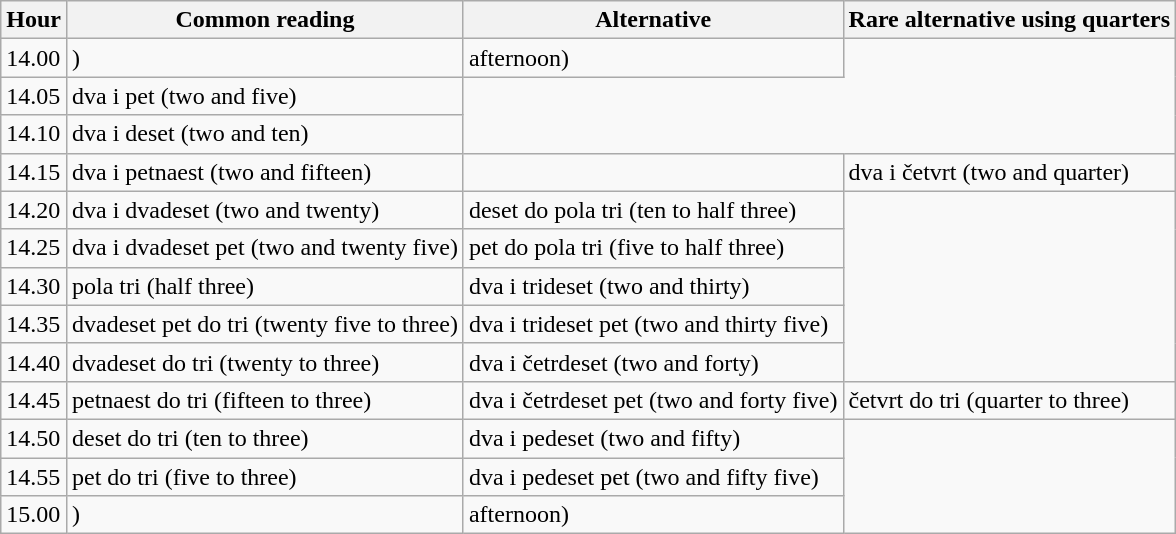<table class="wikitable">
<tr>
<th>Hour</th>
<th>Common reading</th>
<th>Alternative</th>
<th>Rare alternative using quarters</th>
</tr>
<tr>
<td>14.00</td>
<td>)</td>
<td> afternoon)</td>
</tr>
<tr>
<td>14.05</td>
<td>dva i pet (two and five)</td>
</tr>
<tr>
<td>14.10</td>
<td>dva i deset (two and ten)</td>
</tr>
<tr>
<td>14.15</td>
<td>dva i petnaest (two and fifteen)</td>
<td></td>
<td>dva i četvrt (two and quarter)</td>
</tr>
<tr>
<td>14.20</td>
<td>dva i dvadeset (two and twenty)</td>
<td>deset do pola tri (ten to half three)</td>
</tr>
<tr>
<td>14.25</td>
<td>dva i dvadeset pet (two and twenty five)</td>
<td>pet do pola tri (five to half three)</td>
</tr>
<tr>
<td>14.30</td>
<td>pola tri (half three)</td>
<td>dva i trideset (two and thirty)</td>
</tr>
<tr>
<td>14.35</td>
<td>dvadeset pet do tri (twenty five to three)</td>
<td>dva i trideset pet (two and thirty five)</td>
</tr>
<tr>
<td>14.40</td>
<td>dvadeset do tri (twenty to three)</td>
<td>dva i četrdeset (two and forty)</td>
</tr>
<tr>
<td>14.45</td>
<td>petnaest do tri (fifteen to three)</td>
<td>dva i četrdeset pet (two and forty five)</td>
<td>četvrt do tri (quarter to three)</td>
</tr>
<tr>
<td>14.50</td>
<td>deset do tri (ten to three)</td>
<td>dva i pedeset (two and fifty)</td>
</tr>
<tr>
<td>14.55</td>
<td>pet do tri (five to three)</td>
<td>dva i pedeset pet (two and fifty five)</td>
</tr>
<tr>
<td>15.00</td>
<td> )</td>
<td> afternoon)</td>
</tr>
</table>
